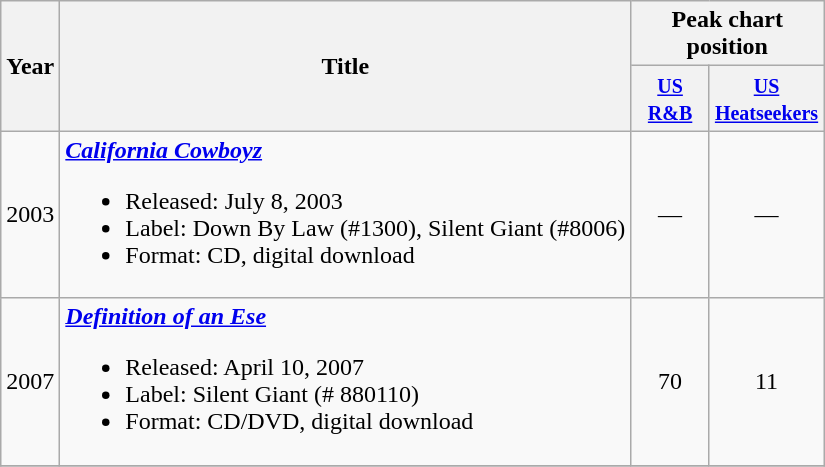<table class="wikitable">
<tr>
<th align=center rowspan=2>Year</th>
<th align=center rowspan=2>Title</th>
<th align=center colspan=2>Peak chart position</th>
</tr>
<tr>
<th align=center width=45><small><a href='#'>US R&B</a></small></th>
<th align=center width=45><small><a href='#'>US Heatseekers</a></small></th>
</tr>
<tr>
<td align=center>2003</td>
<td><strong><em><a href='#'>California Cowboyz</a></em></strong><br><ul><li>Released: July 8, 2003</li><li>Label: Down By Law (#1300), Silent Giant (#8006)</li><li>Format: CD, digital download</li></ul></td>
<td align=center>—</td>
<td align=center>—</td>
</tr>
<tr>
<td align=center>2007</td>
<td><strong><em><a href='#'>Definition of an Ese</a></em></strong><br><ul><li>Released: April 10, 2007</li><li>Label: Silent Giant (#	880110)</li><li>Format: CD/DVD, digital download</li></ul></td>
<td align=center>70</td>
<td align=center>11</td>
</tr>
<tr>
</tr>
</table>
